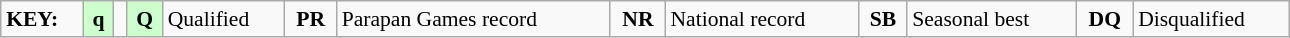<table class="wikitable" style="margin:0.5em auto; font-size:90%;position:relative;" width=68%>
<tr>
<td><strong>KEY:</strong></td>
<td bgcolor=ccffcc align=center><strong>q</strong></td>
<td></td>
<td bgcolor=ccffcc align=center><strong>Q</strong></td>
<td>Qualified</td>
<td align=center><strong>PR</strong></td>
<td>Parapan Games record</td>
<td align=center><strong>NR</strong></td>
<td>National record</td>
<td align=center><strong>SB</strong></td>
<td>Seasonal best</td>
<td align=center><strong>DQ</strong></td>
<td>Disqualified</td>
</tr>
</table>
